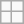<table class="wikitable">
<tr>
<td></td>
<td></td>
</tr>
<tr>
<td></td>
<td></td>
</tr>
</table>
